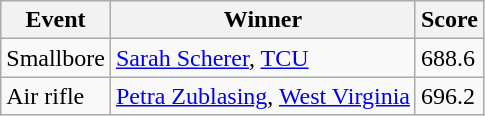<table class="wikitable sortable">
<tr>
<th>Event</th>
<th>Winner</th>
<th>Score</th>
</tr>
<tr>
<td>Smallbore</td>
<td><a href='#'>Sarah Scherer</a>, <a href='#'>TCU</a></td>
<td>688.6</td>
</tr>
<tr>
<td>Air rifle</td>
<td><a href='#'>Petra Zublasing</a>, <a href='#'>West Virginia</a></td>
<td>696.2</td>
</tr>
</table>
